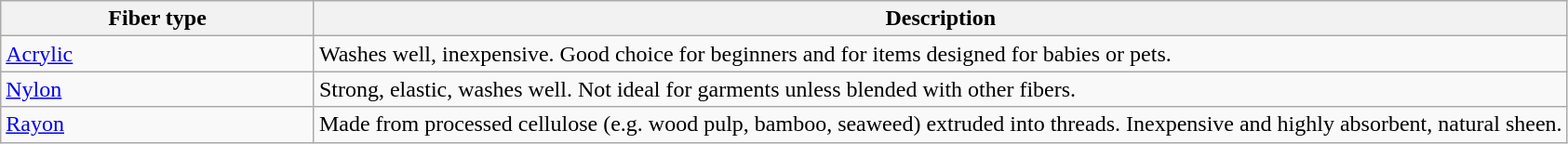<table class=wikitable>
<tr>
<th width="20%">Fiber type</th>
<th width="80%">Description</th>
</tr>
<tr valign="top">
<td><a href='#'>Acrylic</a></td>
<td>Washes well, inexpensive.  Good choice for beginners and for items designed for babies or pets.</td>
</tr>
<tr valign="top">
<td><a href='#'>Nylon</a></td>
<td>Strong, elastic, washes well.  Not ideal for garments unless blended with other fibers.</td>
</tr>
<tr valign="top">
<td><a href='#'>Rayon</a></td>
<td>Made from processed cellulose (e.g. wood pulp, bamboo, seaweed) extruded into threads.  Inexpensive and highly absorbent, natural sheen.</td>
</tr>
</table>
